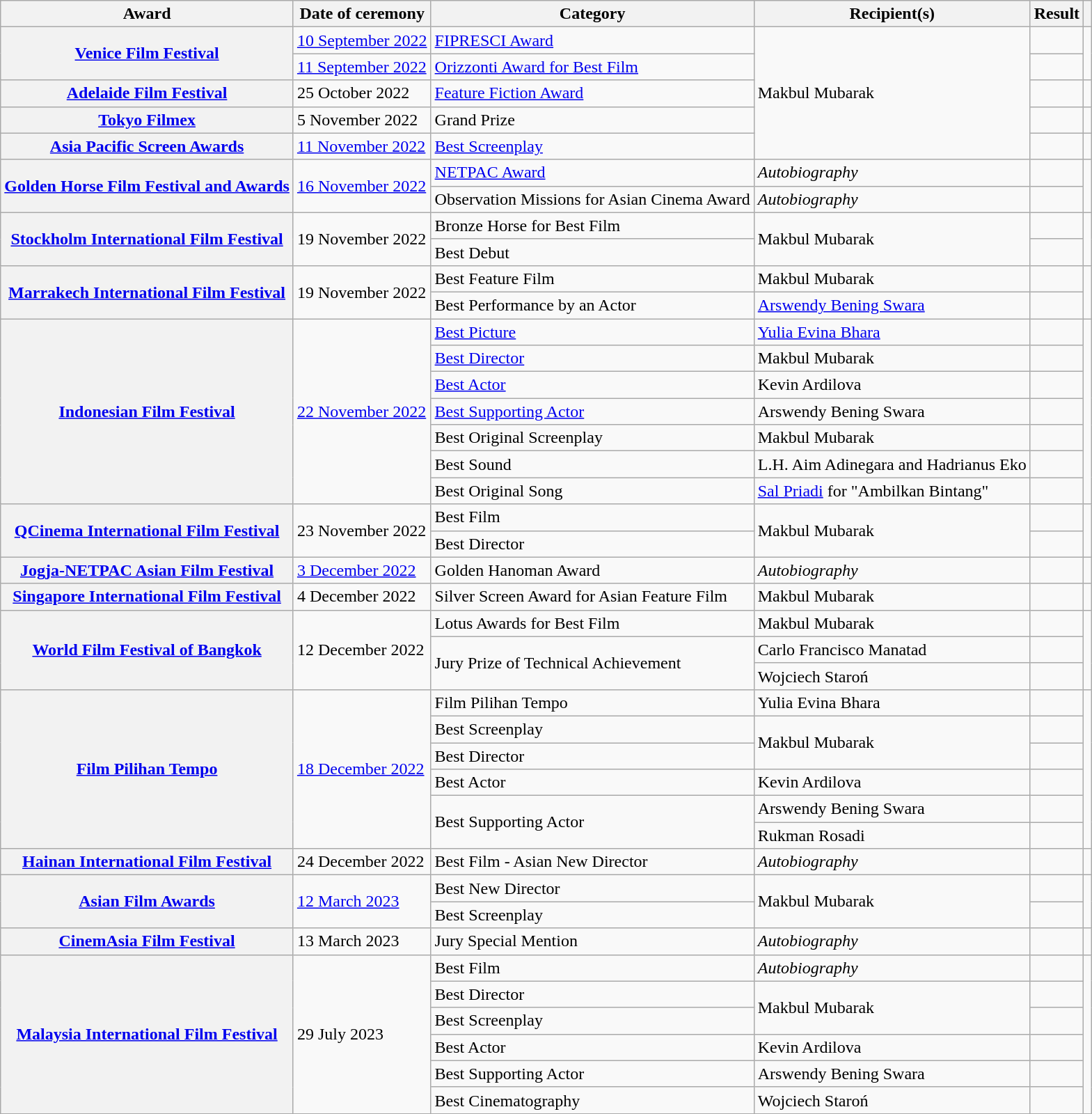<table class="wikitable sortable plainrowheaders">
<tr>
<th scope="col">Award</th>
<th scope="col">Date of ceremony</th>
<th scope="col">Category</th>
<th scope="col">Recipient(s)</th>
<th scope="col">Result</th>
<th scope="col" class="unsortable"></th>
</tr>
<tr>
<th scope="row" rowspan="2"><a href='#'>Venice Film Festival</a></th>
<td><a href='#'>10 September 2022</a></td>
<td><a href='#'>FIPRESCI Award</a></td>
<td rowspan="5">Makbul Mubarak</td>
<td></td>
<td align="center" rowspan="2"></td>
</tr>
<tr>
<td><a href='#'>11 September 2022</a></td>
<td><a href='#'>Orizzonti Award for Best Film</a></td>
<td></td>
</tr>
<tr>
<th scope="row"><a href='#'>Adelaide Film Festival</a></th>
<td>25 October 2022</td>
<td><a href='#'>Feature Fiction Award</a></td>
<td></td>
<td align="center"></td>
</tr>
<tr>
<th scope="row"><a href='#'>Tokyo Filmex</a></th>
<td>5 November 2022</td>
<td>Grand Prize</td>
<td></td>
<td align="center"></td>
</tr>
<tr>
<th scope="row"><a href='#'>Asia Pacific Screen Awards</a></th>
<td><a href='#'>11 November 2022</a></td>
<td><a href='#'>Best Screenplay</a></td>
<td></td>
<td align="center"></td>
</tr>
<tr>
<th scope="row" rowspan="2"><a href='#'>Golden Horse Film Festival and Awards</a></th>
<td rowspan="2"><a href='#'>16 November 2022</a></td>
<td><a href='#'>NETPAC Award</a></td>
<td><em>Autobiography</em></td>
<td></td>
<td align="center" rowspan="2"></td>
</tr>
<tr>
<td>Observation Missions for Asian Cinema Award</td>
<td><em>Autobiography</em></td>
<td></td>
</tr>
<tr>
<th rowspan="2" scope="row"><a href='#'>Stockholm International Film Festival</a></th>
<td rowspan="2">19 November 2022</td>
<td>Bronze Horse for Best Film</td>
<td rowspan="2">Makbul Mubarak</td>
<td></td>
<td rowspan="2" align="center"></td>
</tr>
<tr>
<td>Best Debut</td>
<td></td>
</tr>
<tr>
<th scope="row" rowspan="2"><a href='#'>Marrakech International Film Festival</a></th>
<td rowspan="2">19 November 2022</td>
<td>Best Feature Film</td>
<td>Makbul Mubarak</td>
<td></td>
<td rowspan="2" align="center"></td>
</tr>
<tr>
<td>Best Performance by an Actor</td>
<td><a href='#'>Arswendy Bening Swara</a></td>
<td></td>
</tr>
<tr>
<th scope="row" rowspan="7"><a href='#'>Indonesian Film Festival</a></th>
<td rowspan="7"><a href='#'>22 November 2022</a></td>
<td><a href='#'>Best Picture</a></td>
<td><a href='#'>Yulia Evina Bhara</a></td>
<td></td>
<td align="center" rowspan="7"></td>
</tr>
<tr>
<td><a href='#'>Best Director</a></td>
<td>Makbul Mubarak</td>
<td></td>
</tr>
<tr>
<td><a href='#'>Best Actor</a></td>
<td>Kevin Ardilova</td>
<td></td>
</tr>
<tr>
<td><a href='#'>Best Supporting Actor</a></td>
<td>Arswendy Bening Swara</td>
<td></td>
</tr>
<tr>
<td>Best Original Screenplay</td>
<td>Makbul Mubarak</td>
<td></td>
</tr>
<tr>
<td>Best Sound</td>
<td>L.H. Aim Adinegara and Hadrianus Eko</td>
<td></td>
</tr>
<tr>
<td>Best Original Song</td>
<td><a href='#'>Sal Priadi</a> for "Ambilkan Bintang"</td>
<td></td>
</tr>
<tr>
<th scope="row" rowspan="2"><a href='#'>QCinema International Film Festival</a></th>
<td rowspan="2">23 November 2022</td>
<td>Best Film</td>
<td rowspan="2">Makbul Mubarak</td>
<td></td>
<td align="center" rowspan="2"></td>
</tr>
<tr>
<td>Best Director</td>
<td></td>
</tr>
<tr>
<th scope="row"><a href='#'>Jogja-NETPAC Asian Film Festival</a></th>
<td><a href='#'>3 December 2022</a></td>
<td>Golden Hanoman Award</td>
<td><em>Autobiography</em></td>
<td></td>
<td align="center"></td>
</tr>
<tr>
<th scope="row"><a href='#'>Singapore International Film Festival</a></th>
<td>4 December 2022</td>
<td>Silver Screen Award for Asian Feature Film</td>
<td>Makbul Mubarak</td>
<td></td>
<td align="center"></td>
</tr>
<tr>
<th scope="row" rowspan="3"><a href='#'>World Film Festival of Bangkok</a></th>
<td rowspan="3">12 December 2022</td>
<td>Lotus Awards for Best Film</td>
<td>Makbul Mubarak</td>
<td></td>
<td rowspan="3" align="center"></td>
</tr>
<tr>
<td rowspan="2">Jury Prize of Technical Achievement</td>
<td>Carlo Francisco Manatad</td>
<td></td>
</tr>
<tr>
<td>Wojciech Staroń</td>
<td></td>
</tr>
<tr>
<th scope="row" rowspan="6"><a href='#'>Film Pilihan Tempo</a></th>
<td rowspan="6"><a href='#'>18 December 2022</a></td>
<td>Film Pilihan Tempo</td>
<td>Yulia Evina Bhara</td>
<td></td>
<td rowspan="6" align="center"></td>
</tr>
<tr>
<td>Best Screenplay</td>
<td rowspan="2">Makbul Mubarak</td>
<td></td>
</tr>
<tr>
<td>Best Director</td>
<td></td>
</tr>
<tr>
<td>Best Actor</td>
<td>Kevin Ardilova</td>
<td></td>
</tr>
<tr>
<td rowspan="2">Best Supporting Actor</td>
<td>Arswendy Bening Swara</td>
<td></td>
</tr>
<tr>
<td>Rukman Rosadi</td>
<td></td>
</tr>
<tr>
<th scope="row"><a href='#'>Hainan International Film Festival</a></th>
<td>24 December 2022</td>
<td>Best Film - Asian New Director</td>
<td><em>Autobiography</em></td>
<td></td>
<td></td>
</tr>
<tr>
<th scope="row" rowspan="2"><a href='#'>Asian Film Awards</a></th>
<td rowspan="2"><a href='#'>12 March 2023</a></td>
<td>Best New Director</td>
<td rowspan="2">Makbul Mubarak</td>
<td></td>
<td rowspan="2" align="center"></td>
</tr>
<tr>
<td>Best Screenplay</td>
<td></td>
</tr>
<tr>
<th scope="row"><a href='#'>CinemAsia Film Festival</a></th>
<td>13 March 2023</td>
<td>Jury Special Mention</td>
<td><em>Autobiography</em></td>
<td></td>
<td></td>
</tr>
<tr>
<th scope="row" rowspan="6"><a href='#'>Malaysia International Film Festival</a></th>
<td rowspan="6">29 July 2023</td>
<td>Best Film</td>
<td><em>Autobiography</em></td>
<td></td>
<td align="center" rowspan="6"></td>
</tr>
<tr>
<td>Best Director</td>
<td rowspan="2">Makbul Mubarak</td>
<td></td>
</tr>
<tr>
<td>Best Screenplay</td>
<td></td>
</tr>
<tr>
<td>Best Actor</td>
<td>Kevin Ardilova</td>
<td></td>
</tr>
<tr>
<td>Best Supporting Actor</td>
<td>Arswendy Bening Swara</td>
<td></td>
</tr>
<tr>
<td>Best Cinematography</td>
<td>Wojciech Staroń</td>
<td></td>
</tr>
<tr>
</tr>
</table>
